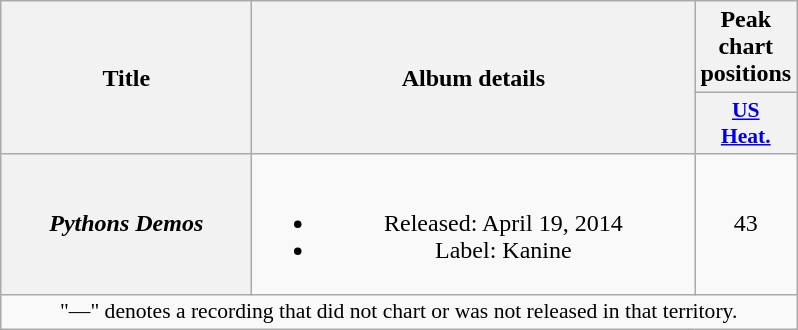<table class="wikitable plainrowheaders" style="text-align:center;">
<tr>
<th scope="col" rowspan="2" style="width:10em;">Title</th>
<th scope="col" rowspan="2" style="width:18em;">Album details</th>
<th scope="col" colspan="1">Peak chart positions</th>
</tr>
<tr>
<th scope="col" style="width:3em;font-size:90%;"><a href='#'>US<br>Heat.</a><br></th>
</tr>
<tr>
<th scope="row"><em>Pythons Demos</em></th>
<td><br><ul><li>Released: April 19, 2014</li><li>Label: Kanine</li></ul></td>
<td>43</td>
</tr>
<tr>
<td colspan="11" style="font-size:90%">"—" denotes a recording that did not chart or was not released in that territory.</td>
</tr>
</table>
